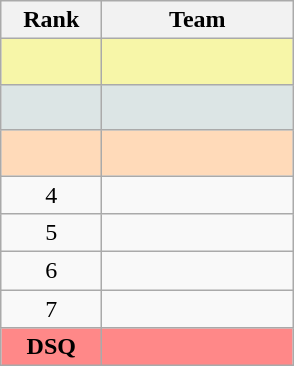<table class="wikitable" style="text-align:center">
<tr>
<th width=60>Rank</th>
<th width=120>Team</th>
</tr>
<tr bgcolor="#F7F6A8">
<td align="center" style="height:23px"></td>
<td align=left></td>
</tr>
<tr bgcolor="#DCE5E5">
<td align="center" style="height:23px"></td>
<td align=left></td>
</tr>
<tr bgcolor="#FFDAB9">
<td align="center" style="height:23px"></td>
<td align=left></td>
</tr>
<tr>
<td>4</td>
<td align=left></td>
</tr>
<tr>
<td>5</td>
<td align=left></td>
</tr>
<tr>
<td>6</td>
<td align=left></td>
</tr>
<tr>
<td>7</td>
<td align=left></td>
</tr>
<tr bgcolor="ff8888">
<td><strong>DSQ</strong></td>
<td align=left><s></s></td>
</tr>
</table>
